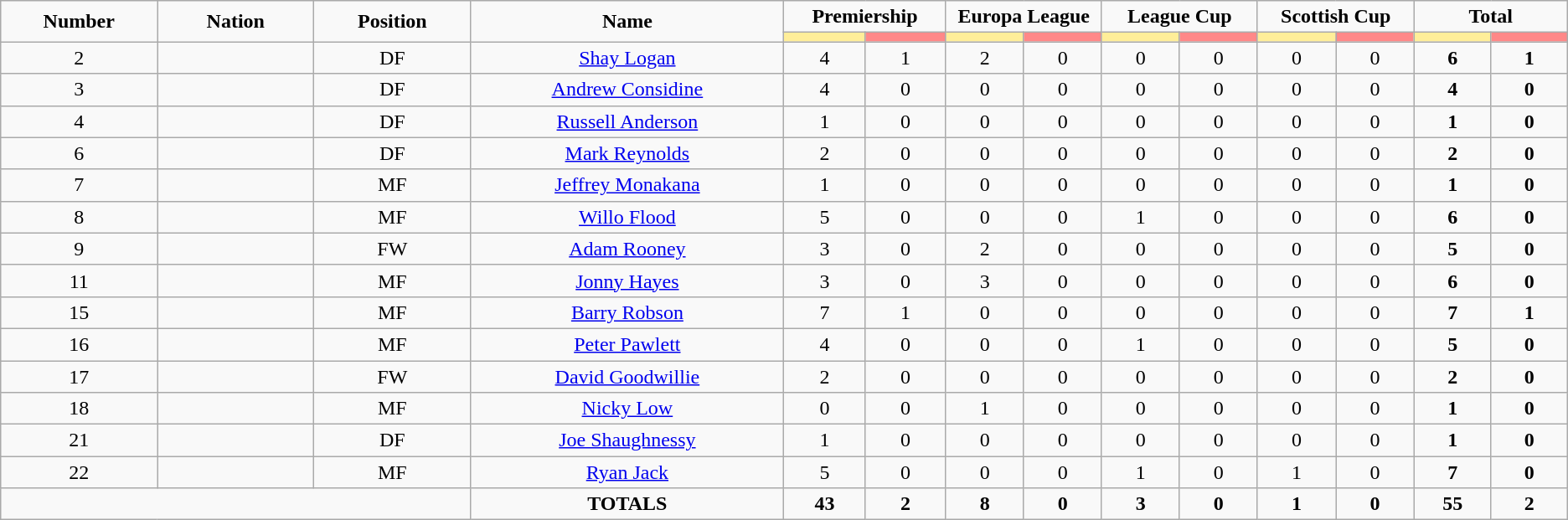<table class="wikitable" style="font-size: 100%; text-align: center;">
<tr>
<td rowspan="2" width="10%" align="center"><strong>Number</strong></td>
<td rowspan="2" width="10%" align="center"><strong>Nation</strong></td>
<td rowspan="2" width="10%" align="center"><strong>Position</strong></td>
<td rowspan="2" width="20%" align="center"><strong>Name</strong></td>
<td colspan="2" align="center"><strong>Premiership</strong></td>
<td colspan="2" align="center"><strong>Europa League</strong></td>
<td colspan="2" align="center"><strong>League Cup</strong></td>
<td colspan="2" align="center"><strong>Scottish Cup</strong></td>
<td colspan="2" align="center"><strong>Total </strong></td>
</tr>
<tr>
<th width=60 style="background: #FFEE99"></th>
<th width=60 style="background: #FF8888"></th>
<th width=60 style="background: #FFEE99"></th>
<th width=60 style="background: #FF8888"></th>
<th width=60 style="background: #FFEE99"></th>
<th width=60 style="background: #FF8888"></th>
<th width=60 style="background: #FFEE99"></th>
<th width=60 style="background: #FF8888"></th>
<th width=60 style="background: #FFEE99"></th>
<th width=60 style="background: #FF8888"></th>
</tr>
<tr>
<td>2</td>
<td></td>
<td>DF</td>
<td><a href='#'>Shay Logan</a></td>
<td>4</td>
<td>1</td>
<td>2</td>
<td>0</td>
<td>0</td>
<td>0</td>
<td>0</td>
<td>0</td>
<td><strong>6</strong></td>
<td><strong>1</strong></td>
</tr>
<tr>
<td>3</td>
<td></td>
<td>DF</td>
<td><a href='#'>Andrew Considine</a></td>
<td>4</td>
<td>0</td>
<td>0</td>
<td>0</td>
<td>0</td>
<td>0</td>
<td>0</td>
<td>0</td>
<td><strong>4</strong></td>
<td><strong>0</strong></td>
</tr>
<tr>
<td>4</td>
<td></td>
<td>DF</td>
<td><a href='#'>Russell Anderson</a></td>
<td>1</td>
<td>0</td>
<td>0</td>
<td>0</td>
<td>0</td>
<td>0</td>
<td>0</td>
<td>0</td>
<td><strong>1</strong></td>
<td><strong>0</strong></td>
</tr>
<tr>
<td>6</td>
<td></td>
<td>DF</td>
<td><a href='#'>Mark Reynolds</a></td>
<td>2</td>
<td>0</td>
<td>0</td>
<td>0</td>
<td>0</td>
<td>0</td>
<td>0</td>
<td>0</td>
<td><strong>2</strong></td>
<td><strong>0</strong></td>
</tr>
<tr>
<td>7</td>
<td></td>
<td>MF</td>
<td><a href='#'>Jeffrey Monakana</a></td>
<td>1</td>
<td>0</td>
<td>0</td>
<td>0</td>
<td>0</td>
<td>0</td>
<td>0</td>
<td>0</td>
<td><strong>1</strong></td>
<td><strong>0</strong></td>
</tr>
<tr>
<td>8</td>
<td></td>
<td>MF</td>
<td><a href='#'>Willo Flood</a></td>
<td>5</td>
<td>0</td>
<td>0</td>
<td>0</td>
<td>1</td>
<td>0</td>
<td>0</td>
<td>0</td>
<td><strong>6</strong></td>
<td><strong>0</strong></td>
</tr>
<tr>
<td>9</td>
<td></td>
<td>FW</td>
<td><a href='#'>Adam Rooney</a></td>
<td>3</td>
<td>0</td>
<td>2</td>
<td>0</td>
<td>0</td>
<td>0</td>
<td>0</td>
<td>0</td>
<td><strong>5</strong></td>
<td><strong>0</strong></td>
</tr>
<tr>
<td>11</td>
<td></td>
<td>MF</td>
<td><a href='#'>Jonny Hayes</a></td>
<td>3</td>
<td>0</td>
<td>3</td>
<td>0</td>
<td>0</td>
<td>0</td>
<td>0</td>
<td>0</td>
<td><strong>6</strong></td>
<td><strong>0</strong></td>
</tr>
<tr>
<td>15</td>
<td></td>
<td>MF</td>
<td><a href='#'>Barry Robson</a></td>
<td>7</td>
<td>1</td>
<td>0</td>
<td>0</td>
<td>0</td>
<td>0</td>
<td>0</td>
<td>0</td>
<td><strong>7</strong></td>
<td><strong>1</strong></td>
</tr>
<tr>
<td>16</td>
<td></td>
<td>MF</td>
<td><a href='#'>Peter Pawlett</a></td>
<td>4</td>
<td>0</td>
<td>0</td>
<td>0</td>
<td>1</td>
<td>0</td>
<td>0</td>
<td>0</td>
<td><strong>5</strong></td>
<td><strong>0</strong></td>
</tr>
<tr>
<td>17</td>
<td></td>
<td>FW</td>
<td><a href='#'>David Goodwillie</a></td>
<td>2</td>
<td>0</td>
<td>0</td>
<td>0</td>
<td>0</td>
<td>0</td>
<td>0</td>
<td>0</td>
<td><strong>2</strong></td>
<td><strong>0</strong></td>
</tr>
<tr>
<td>18</td>
<td></td>
<td>MF</td>
<td><a href='#'>Nicky Low</a></td>
<td>0</td>
<td>0</td>
<td>1</td>
<td>0</td>
<td>0</td>
<td>0</td>
<td>0</td>
<td>0</td>
<td><strong>1</strong></td>
<td><strong>0</strong></td>
</tr>
<tr>
<td>21</td>
<td></td>
<td>DF</td>
<td><a href='#'>Joe Shaughnessy</a></td>
<td>1</td>
<td>0</td>
<td>0</td>
<td>0</td>
<td>0</td>
<td>0</td>
<td>0</td>
<td>0</td>
<td><strong>1</strong></td>
<td><strong>0</strong></td>
</tr>
<tr>
<td>22</td>
<td></td>
<td>MF</td>
<td><a href='#'>Ryan Jack</a></td>
<td>5</td>
<td>0</td>
<td>0</td>
<td>0</td>
<td>1</td>
<td>0</td>
<td>1</td>
<td>0</td>
<td><strong>7</strong></td>
<td><strong>0</strong></td>
</tr>
<tr>
<td colspan="3"></td>
<td><strong>TOTALS</strong></td>
<td><strong>43</strong></td>
<td><strong>2</strong></td>
<td><strong>8</strong></td>
<td><strong>0</strong></td>
<td><strong>3</strong></td>
<td><strong>0</strong></td>
<td><strong>1</strong></td>
<td><strong>0</strong></td>
<td><strong>55</strong></td>
<td><strong>2</strong></td>
</tr>
</table>
